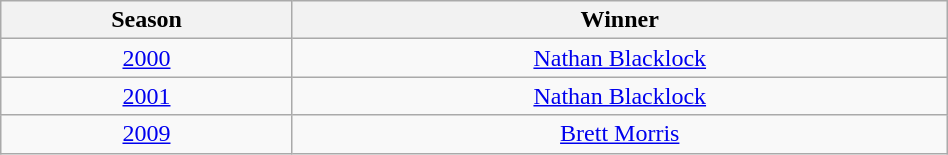<table class="wikitable" width="50%" style="text-align: center;">
<tr>
<th>Season</th>
<th>Winner</th>
</tr>
<tr>
<td><a href='#'>2000</a></td>
<td><a href='#'>Nathan Blacklock</a></td>
</tr>
<tr>
<td><a href='#'>2001</a></td>
<td><a href='#'>Nathan Blacklock</a></td>
</tr>
<tr>
<td><a href='#'>2009</a></td>
<td><a href='#'>Brett Morris</a></td>
</tr>
</table>
